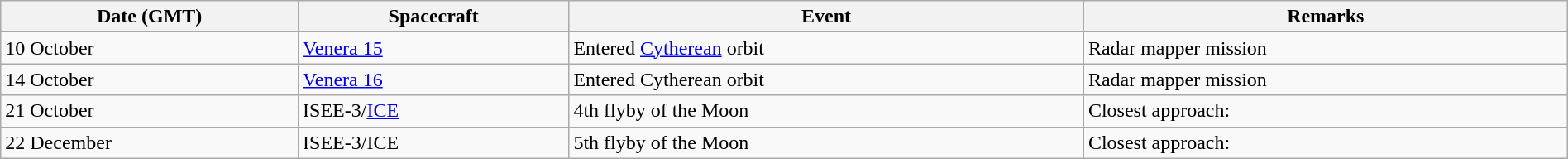<table class=wikitable width="100%">
<tr>
<th>Date (GMT)</th>
<th>Spacecraft</th>
<th>Event</th>
<th>Remarks</th>
</tr>
<tr>
<td>10 October</td>
<td><a href='#'>Venera 15</a></td>
<td>Entered <a href='#'>Cytherean</a> orbit</td>
<td>Radar mapper mission</td>
</tr>
<tr>
<td>14 October</td>
<td><a href='#'>Venera 16</a></td>
<td>Entered Cytherean orbit</td>
<td>Radar mapper mission</td>
</tr>
<tr>
<td>21 October</td>
<td>ISEE-3/<a href='#'>ICE</a></td>
<td>4th flyby of the Moon</td>
<td>Closest approach: </td>
</tr>
<tr>
<td>22 December</td>
<td>ISEE-3/ICE</td>
<td>5th flyby of the Moon</td>
<td>Closest approach: </td>
</tr>
</table>
